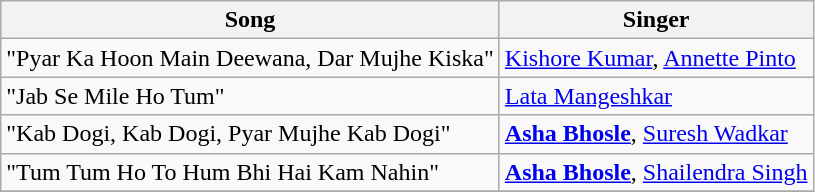<table class="wikitable">
<tr>
<th>Song</th>
<th>Singer</th>
</tr>
<tr>
<td>"Pyar Ka Hoon Main Deewana, Dar Mujhe Kiska"</td>
<td><a href='#'>Kishore Kumar</a>, <a href='#'>Annette Pinto</a></td>
</tr>
<tr>
<td>"Jab Se Mile Ho Tum"</td>
<td><a href='#'>Lata Mangeshkar</a></td>
</tr>
<tr>
<td>"Kab Dogi, Kab Dogi, Pyar Mujhe Kab Dogi"</td>
<td><strong><a href='#'>Asha Bhosle</a></strong>, <a href='#'>Suresh Wadkar</a></td>
</tr>
<tr>
<td>"Tum Tum Ho To Hum Bhi Hai Kam Nahin"</td>
<td><strong><a href='#'>Asha Bhosle</a></strong>, <a href='#'>Shailendra Singh</a></td>
</tr>
<tr>
</tr>
</table>
